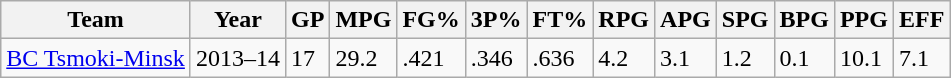<table class="wikitable">
<tr>
<th>Team</th>
<th>Year</th>
<th>GP</th>
<th>MPG</th>
<th>FG%</th>
<th>3P%</th>
<th>FT%</th>
<th>RPG</th>
<th>APG</th>
<th>SPG</th>
<th>BPG</th>
<th>PPG</th>
<th>EFF</th>
</tr>
<tr>
<td><a href='#'>BC Tsmoki-Minsk</a></td>
<td>2013–14</td>
<td>17</td>
<td>29.2</td>
<td>.421</td>
<td>.346</td>
<td>.636</td>
<td>4.2</td>
<td>3.1</td>
<td>1.2</td>
<td>0.1</td>
<td>10.1</td>
<td>7.1</td>
</tr>
</table>
